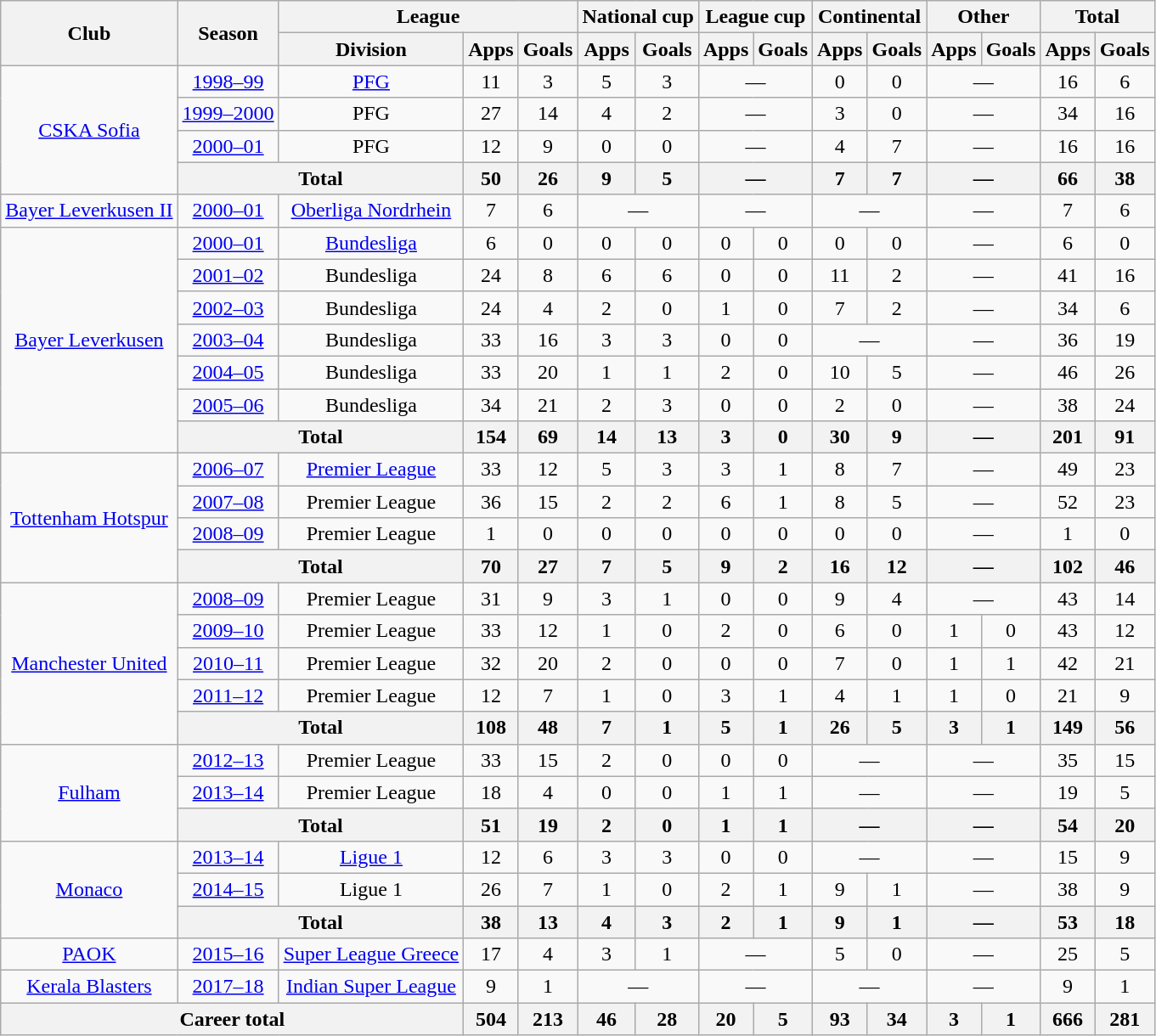<table class="wikitable" style="text-align:center">
<tr>
<th rowspan="2">Club</th>
<th rowspan="2">Season</th>
<th colspan="3">League</th>
<th colspan="2">National cup</th>
<th colspan="2">League cup</th>
<th colspan="2">Continental</th>
<th colspan="2">Other</th>
<th colspan="2">Total</th>
</tr>
<tr>
<th>Division</th>
<th>Apps</th>
<th>Goals</th>
<th>Apps</th>
<th>Goals</th>
<th>Apps</th>
<th>Goals</th>
<th>Apps</th>
<th>Goals</th>
<th>Apps</th>
<th>Goals</th>
<th>Apps</th>
<th>Goals</th>
</tr>
<tr>
<td rowspan="4"><a href='#'>CSKA Sofia</a></td>
<td><a href='#'>1998–99</a></td>
<td><a href='#'>PFG</a></td>
<td>11</td>
<td>3</td>
<td>5</td>
<td>3</td>
<td colspan="2">—</td>
<td>0</td>
<td>0</td>
<td colspan="2">—</td>
<td>16</td>
<td>6</td>
</tr>
<tr>
<td><a href='#'>1999–2000</a></td>
<td>PFG</td>
<td>27</td>
<td>14</td>
<td>4</td>
<td>2</td>
<td colspan="2">—</td>
<td>3</td>
<td>0</td>
<td colspan="2">—</td>
<td>34</td>
<td>16</td>
</tr>
<tr>
<td><a href='#'>2000–01</a></td>
<td>PFG</td>
<td>12</td>
<td>9</td>
<td>0</td>
<td>0</td>
<td colspan="2">—</td>
<td>4</td>
<td>7</td>
<td colspan="2">—</td>
<td>16</td>
<td>16</td>
</tr>
<tr>
<th colspan="2">Total</th>
<th>50</th>
<th>26</th>
<th>9</th>
<th>5</th>
<th colspan="2">—</th>
<th>7</th>
<th>7</th>
<th colspan="2">—</th>
<th>66</th>
<th>38</th>
</tr>
<tr>
<td><a href='#'>Bayer Leverkusen II</a></td>
<td><a href='#'>2000–01</a></td>
<td><a href='#'>Oberliga Nordrhein</a></td>
<td>7</td>
<td>6</td>
<td colspan="2">—</td>
<td colspan="2">—</td>
<td colspan="2">—</td>
<td colspan="2">—</td>
<td>7</td>
<td>6</td>
</tr>
<tr>
<td rowspan="7"><a href='#'>Bayer Leverkusen</a></td>
<td><a href='#'>2000–01</a></td>
<td><a href='#'>Bundesliga</a></td>
<td>6</td>
<td>0</td>
<td>0</td>
<td>0</td>
<td>0</td>
<td>0</td>
<td>0</td>
<td>0</td>
<td colspan="2">—</td>
<td>6</td>
<td>0</td>
</tr>
<tr>
<td><a href='#'>2001–02</a></td>
<td>Bundesliga</td>
<td>24</td>
<td>8</td>
<td>6</td>
<td>6</td>
<td>0</td>
<td>0</td>
<td>11</td>
<td>2</td>
<td colspan="2">—</td>
<td>41</td>
<td>16</td>
</tr>
<tr>
<td><a href='#'>2002–03</a></td>
<td>Bundesliga</td>
<td>24</td>
<td>4</td>
<td>2</td>
<td>0</td>
<td>1</td>
<td>0</td>
<td>7</td>
<td>2</td>
<td colspan="2">—</td>
<td>34</td>
<td>6</td>
</tr>
<tr>
<td><a href='#'>2003–04</a></td>
<td>Bundesliga</td>
<td>33</td>
<td>16</td>
<td>3</td>
<td>3</td>
<td>0</td>
<td>0</td>
<td colspan="2">—</td>
<td colspan="2">—</td>
<td>36</td>
<td>19</td>
</tr>
<tr>
<td><a href='#'>2004–05</a></td>
<td>Bundesliga</td>
<td>33</td>
<td>20</td>
<td>1</td>
<td>1</td>
<td>2</td>
<td>0</td>
<td>10</td>
<td>5</td>
<td colspan="2">—</td>
<td>46</td>
<td>26</td>
</tr>
<tr>
<td><a href='#'>2005–06</a></td>
<td>Bundesliga</td>
<td>34</td>
<td>21</td>
<td>2</td>
<td>3</td>
<td>0</td>
<td>0</td>
<td>2</td>
<td>0</td>
<td colspan="2">—</td>
<td>38</td>
<td>24</td>
</tr>
<tr>
<th colspan="2">Total</th>
<th>154</th>
<th>69</th>
<th>14</th>
<th>13</th>
<th>3</th>
<th>0</th>
<th>30</th>
<th>9</th>
<th colspan="2">—</th>
<th>201</th>
<th>91</th>
</tr>
<tr>
<td rowspan="4"><a href='#'>Tottenham Hotspur</a></td>
<td><a href='#'>2006–07</a></td>
<td><a href='#'>Premier League</a></td>
<td>33</td>
<td>12</td>
<td>5</td>
<td>3</td>
<td>3</td>
<td>1</td>
<td>8</td>
<td>7</td>
<td colspan="2">—</td>
<td>49</td>
<td>23</td>
</tr>
<tr>
<td><a href='#'>2007–08</a></td>
<td>Premier League</td>
<td>36</td>
<td>15</td>
<td>2</td>
<td>2</td>
<td>6</td>
<td>1</td>
<td>8</td>
<td>5</td>
<td colspan="2">—</td>
<td>52</td>
<td>23</td>
</tr>
<tr>
<td><a href='#'>2008–09</a></td>
<td>Premier League</td>
<td>1</td>
<td>0</td>
<td>0</td>
<td>0</td>
<td>0</td>
<td>0</td>
<td>0</td>
<td>0</td>
<td colspan="2">—</td>
<td>1</td>
<td>0</td>
</tr>
<tr>
<th colspan="2">Total</th>
<th>70</th>
<th>27</th>
<th>7</th>
<th>5</th>
<th>9</th>
<th>2</th>
<th>16</th>
<th>12</th>
<th colspan="2">—</th>
<th>102</th>
<th>46</th>
</tr>
<tr>
<td rowspan="5"><a href='#'>Manchester United</a></td>
<td><a href='#'>2008–09</a></td>
<td>Premier League</td>
<td>31</td>
<td>9</td>
<td>3</td>
<td>1</td>
<td>0</td>
<td>0</td>
<td>9</td>
<td>4</td>
<td colspan="2">—</td>
<td>43</td>
<td>14</td>
</tr>
<tr>
<td><a href='#'>2009–10</a></td>
<td>Premier League</td>
<td>33</td>
<td>12</td>
<td>1</td>
<td>0</td>
<td>2</td>
<td>0</td>
<td>6</td>
<td>0</td>
<td>1</td>
<td>0</td>
<td>43</td>
<td>12</td>
</tr>
<tr>
<td><a href='#'>2010–11</a></td>
<td>Premier League</td>
<td>32</td>
<td>20</td>
<td>2</td>
<td>0</td>
<td>0</td>
<td>0</td>
<td>7</td>
<td>0</td>
<td>1</td>
<td>1</td>
<td>42</td>
<td>21</td>
</tr>
<tr>
<td><a href='#'>2011–12</a></td>
<td>Premier League</td>
<td>12</td>
<td>7</td>
<td>1</td>
<td>0</td>
<td>3</td>
<td>1</td>
<td>4</td>
<td>1</td>
<td>1</td>
<td>0</td>
<td>21</td>
<td>9</td>
</tr>
<tr>
<th colspan="2">Total</th>
<th>108</th>
<th>48</th>
<th>7</th>
<th>1</th>
<th>5</th>
<th>1</th>
<th>26</th>
<th>5</th>
<th>3</th>
<th>1</th>
<th>149</th>
<th>56</th>
</tr>
<tr>
<td rowspan="3"><a href='#'>Fulham</a></td>
<td><a href='#'>2012–13</a></td>
<td>Premier League</td>
<td>33</td>
<td>15</td>
<td>2</td>
<td>0</td>
<td>0</td>
<td>0</td>
<td colspan="2">—</td>
<td colspan="2">—</td>
<td>35</td>
<td>15</td>
</tr>
<tr>
<td><a href='#'>2013–14</a></td>
<td>Premier League</td>
<td>18</td>
<td>4</td>
<td>0</td>
<td>0</td>
<td>1</td>
<td>1</td>
<td colspan="2">—</td>
<td colspan="2">—</td>
<td>19</td>
<td>5</td>
</tr>
<tr>
<th colspan="2">Total</th>
<th>51</th>
<th>19</th>
<th>2</th>
<th>0</th>
<th>1</th>
<th>1</th>
<th colspan="2">—</th>
<th colspan="2">—</th>
<th>54</th>
<th>20</th>
</tr>
<tr>
<td rowspan="3"><a href='#'>Monaco</a></td>
<td><a href='#'>2013–14</a></td>
<td><a href='#'>Ligue 1</a></td>
<td>12</td>
<td>6</td>
<td>3</td>
<td>3</td>
<td>0</td>
<td>0</td>
<td colspan="2">—</td>
<td colspan="2">—</td>
<td>15</td>
<td>9</td>
</tr>
<tr>
<td><a href='#'>2014–15</a></td>
<td>Ligue 1</td>
<td>26</td>
<td>7</td>
<td>1</td>
<td>0</td>
<td>2</td>
<td>1</td>
<td>9</td>
<td>1</td>
<td colspan="2">—</td>
<td>38</td>
<td>9</td>
</tr>
<tr>
<th colspan="2">Total</th>
<th>38</th>
<th>13</th>
<th>4</th>
<th>3</th>
<th>2</th>
<th>1</th>
<th>9</th>
<th>1</th>
<th colspan="2">—</th>
<th>53</th>
<th>18</th>
</tr>
<tr>
<td><a href='#'>PAOK</a></td>
<td><a href='#'>2015–16</a></td>
<td><a href='#'>Super League Greece</a></td>
<td>17</td>
<td>4</td>
<td>3</td>
<td>1</td>
<td colspan="2">—</td>
<td>5</td>
<td>0</td>
<td colspan="2">—</td>
<td>25</td>
<td>5</td>
</tr>
<tr>
<td><a href='#'>Kerala Blasters</a></td>
<td><a href='#'>2017–18</a></td>
<td><a href='#'>Indian Super League</a></td>
<td>9</td>
<td>1</td>
<td colspan="2">—</td>
<td colspan="2">—</td>
<td colspan="2">—</td>
<td colspan="2">—</td>
<td>9</td>
<td>1</td>
</tr>
<tr>
<th colspan="3">Career total</th>
<th>504</th>
<th>213</th>
<th>46</th>
<th>28</th>
<th>20</th>
<th>5</th>
<th>93</th>
<th>34</th>
<th>3</th>
<th>1</th>
<th>666</th>
<th>281</th>
</tr>
</table>
